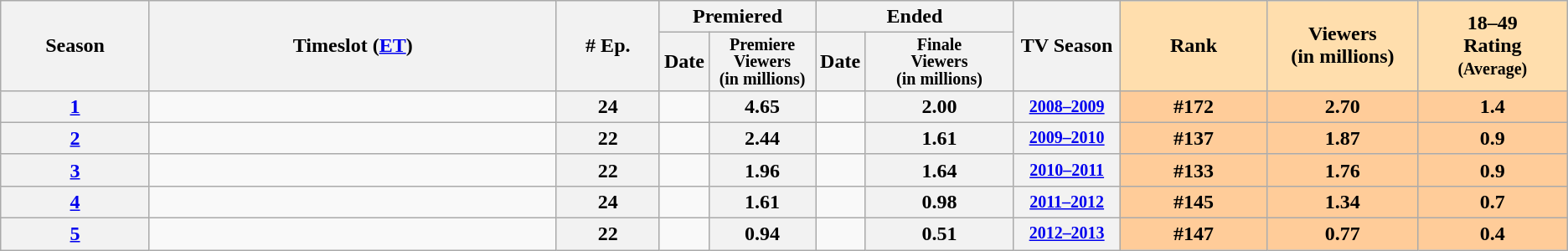<table class="wikitable" style="font-size;">
<tr>
<th style="width:10%;" rowspan="2">Season</th>
<th style="width:28%;" rowspan="2">Timeslot (<a href='#'>ET</a>)</th>
<th style="width:7%;" rowspan="2"># Ep.</th>
<th colspan=2>Premiered</th>
<th colspan=2>Ended</th>
<th style="width:7%;" rowspan="2">TV Season</th>
<th style="width:10%; background:#ffdead;" rowspan="2">Rank</th>
<th style="width:10%; background:#ffdead;" rowspan="2">Viewers<br>(in millions)</th>
<th style="width:10%; background:#ffdead;" rowspan="2">18–49<br>Rating<br><small>(Average)</small></th>
</tr>
<tr>
<th>Date</th>
<th span style="width:7%; font-size:smaller; line-height:100%;">Premiere<br>Viewers<br>(in millions)</th>
<th>Date</th>
<th span style="width:10%; font-size:smaller; line-height:100%;">Finale<br>Viewers<br>(in millions)</th>
</tr>
<tr>
<th><strong><a href='#'>1</a></strong></th>
<td></td>
<th>24</th>
<td style="font-size:11px;line-height:110%"></td>
<th>4.65</th>
<td style="font-size:11px;line-height:110%"></td>
<th>2.00</th>
<th style="font-size:smaller"><a href='#'>2008–2009</a></th>
<th style="background:#fc9;">#172</th>
<th style="background:#fc9;">2.70</th>
<th style="background:#fc9;">1.4</th>
</tr>
<tr>
<th><strong><a href='#'>2</a></strong></th>
<td></td>
<th>22</th>
<td style="font-size:11px;line-height:110%"></td>
<th>2.44</th>
<td style="font-size:11px;line-height:110%"></td>
<th>1.61</th>
<th style="font-size:smaller"><a href='#'>2009–2010</a></th>
<th style="background:#fc9;">#137</th>
<th style="background:#fc9;">1.87</th>
<th style="background:#fc9;">0.9</th>
</tr>
<tr>
<th><strong><a href='#'>3</a></strong></th>
<td></td>
<th>22</th>
<td style="font-size:11px;line-height:110%"></td>
<th>1.96</th>
<td style="font-size:11px;line-height:110%"></td>
<th>1.64</th>
<th style="font-size:smaller"><a href='#'>2010–2011</a></th>
<th style="background:#fc9;">#133</th>
<th style="background:#fc9;">1.76</th>
<th style="background:#fc9;">0.9</th>
</tr>
<tr>
<th><strong><a href='#'>4</a></strong></th>
<td></td>
<th>24</th>
<td style="font-size:11px;line-height:110%"></td>
<th>1.61</th>
<td style="font-size:11px;line-height:110%"></td>
<th>0.98</th>
<th style="font-size:smaller"><a href='#'>2011–2012</a></th>
<th style="background:#fc9;">#145</th>
<th style="background:#fc9;">1.34</th>
<th style="background:#fc9;">0.7</th>
</tr>
<tr>
<th><a href='#'>5</a></th>
<td></td>
<th>22</th>
<td style="font-size:11px;line-height:110%"></td>
<th>0.94</th>
<td style="font-size:11px;line-height:110%"></td>
<th>0.51</th>
<th style="font-size:smaller"><a href='#'>2012–2013</a></th>
<th style="background:#fc9;">#147</th>
<th style="background:#fc9;">0.77</th>
<th style="background:#fc9;">0.4</th>
</tr>
</table>
